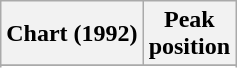<table class="wikitable sortable">
<tr>
<th align="left">Chart (1992)</th>
<th align="center">Peak<br>position</th>
</tr>
<tr>
</tr>
<tr>
</tr>
</table>
